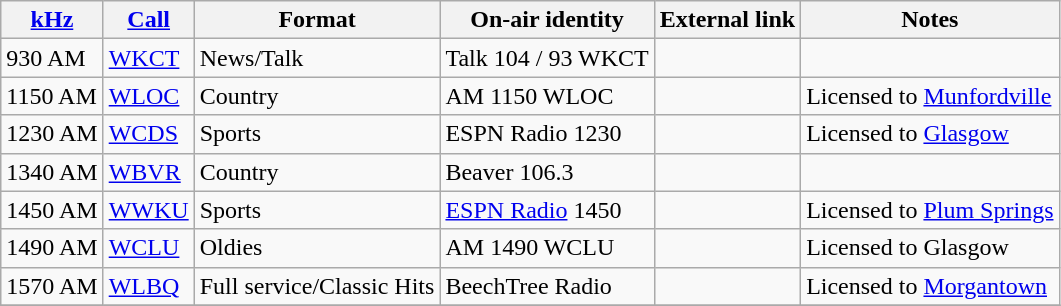<table class="wikitable sortable">
<tr>
<th><a href='#'>kHz</a></th>
<th><a href='#'>Call</a></th>
<th>Format</th>
<th>On-air identity</th>
<th>External link</th>
<th class="unsortable">Notes</th>
</tr>
<tr>
<td>930 AM</td>
<td><a href='#'>WKCT</a></td>
<td>News/Talk</td>
<td>Talk 104 / 93 WKCT</td>
<td></td>
<td></td>
</tr>
<tr>
<td>1150 AM</td>
<td><a href='#'>WLOC</a></td>
<td>Country</td>
<td>AM 1150 WLOC</td>
<td></td>
<td>Licensed to <a href='#'>Munfordville</a></td>
</tr>
<tr>
<td>1230 AM</td>
<td><a href='#'>WCDS</a></td>
<td>Sports</td>
<td>ESPN Radio 1230</td>
<td></td>
<td>Licensed to <a href='#'>Glasgow</a></td>
</tr>
<tr>
<td>1340 AM</td>
<td><a href='#'>WBVR</a></td>
<td>Country</td>
<td>Beaver 106.3</td>
<td></td>
<td></td>
</tr>
<tr>
<td>1450 AM</td>
<td><a href='#'>WWKU</a></td>
<td>Sports</td>
<td><a href='#'>ESPN Radio</a> 1450</td>
<td></td>
<td>Licensed to <a href='#'>Plum Springs</a></td>
</tr>
<tr>
<td>1490 AM</td>
<td><a href='#'>WCLU</a></td>
<td>Oldies</td>
<td>AM 1490 WCLU</td>
<td></td>
<td>Licensed to Glasgow</td>
</tr>
<tr>
<td>1570 AM</td>
<td><a href='#'>WLBQ</a></td>
<td>Full service/Classic Hits</td>
<td>BeechTree Radio</td>
<td></td>
<td>Licensed to <a href='#'>Morgantown</a></td>
</tr>
<tr>
</tr>
</table>
